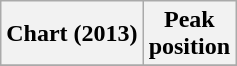<table class="wikitable sortable">
<tr>
<th>Chart (2013)</th>
<th>Peak<br>position</th>
</tr>
<tr>
</tr>
</table>
